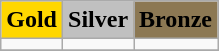<table class="wikitable">
<tr>
<th style="background-color:#FFD700">Gold</th>
<th style="background-color:#C0C0C0">Silver</th>
<th style="background-color:#8C7853">Bronze</th>
</tr>
<tr>
<td></td>
<td></td>
<td></td>
</tr>
<tr>
</tr>
</table>
